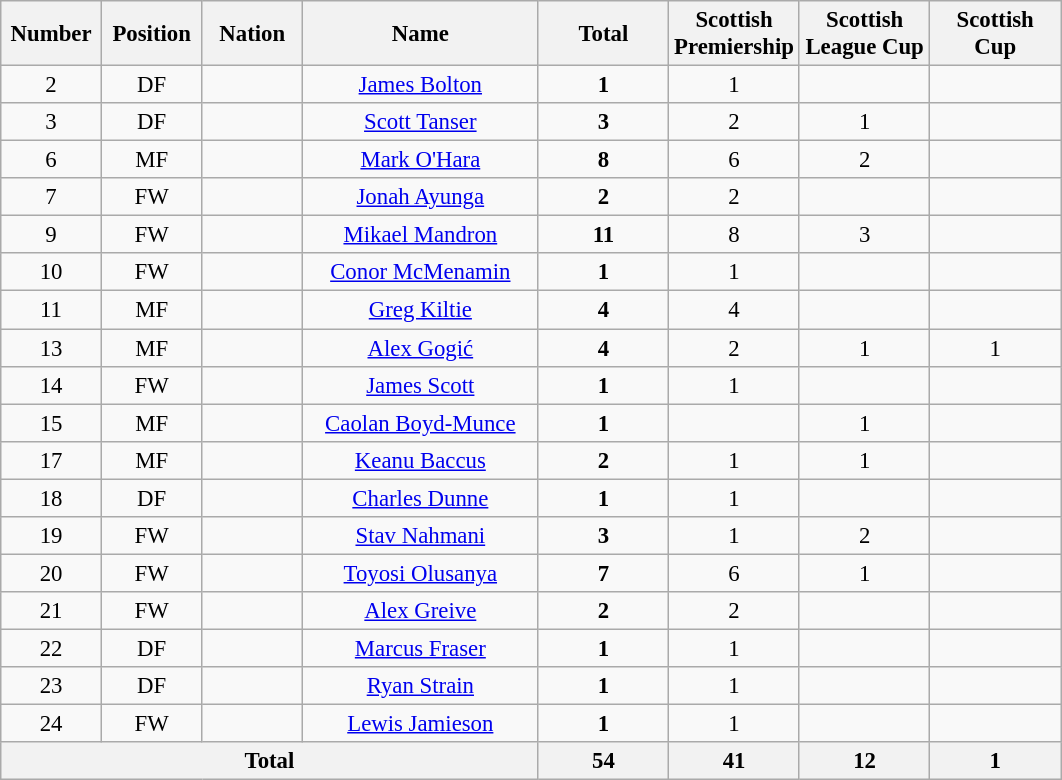<table class="wikitable" style="font-size: 95%; text-align: center;">
<tr>
<th width=60>Number</th>
<th width=60>Position</th>
<th width=60>Nation</th>
<th width=150>Name</th>
<th width=80><strong>Total</strong></th>
<th width=80>Scottish Premiership</th>
<th width=80>Scottish League Cup</th>
<th width=80>Scottish Cup</th>
</tr>
<tr>
<td>2</td>
<td>DF</td>
<td></td>
<td><a href='#'>James Bolton</a></td>
<td><strong>1</strong></td>
<td>1</td>
<td></td>
<td></td>
</tr>
<tr>
<td>3</td>
<td>DF</td>
<td></td>
<td><a href='#'>Scott Tanser</a></td>
<td><strong>3</strong></td>
<td>2</td>
<td>1</td>
<td></td>
</tr>
<tr>
<td>6</td>
<td>MF</td>
<td></td>
<td><a href='#'>Mark O'Hara</a></td>
<td><strong>8</strong></td>
<td>6</td>
<td>2</td>
<td></td>
</tr>
<tr>
<td>7</td>
<td>FW</td>
<td></td>
<td><a href='#'>Jonah Ayunga</a></td>
<td><strong>2</strong></td>
<td>2</td>
<td></td>
<td></td>
</tr>
<tr>
<td>9</td>
<td>FW</td>
<td></td>
<td><a href='#'>Mikael Mandron</a></td>
<td><strong>11</strong></td>
<td>8</td>
<td>3</td>
<td></td>
</tr>
<tr>
<td>10</td>
<td>FW</td>
<td></td>
<td><a href='#'>Conor McMenamin</a></td>
<td><strong>1</strong></td>
<td>1</td>
<td></td>
<td></td>
</tr>
<tr>
<td>11</td>
<td>MF</td>
<td></td>
<td><a href='#'>Greg Kiltie</a></td>
<td><strong>4</strong></td>
<td>4</td>
<td></td>
<td></td>
</tr>
<tr>
<td>13</td>
<td>MF</td>
<td></td>
<td><a href='#'>Alex Gogić</a></td>
<td><strong>4</strong></td>
<td>2</td>
<td>1</td>
<td>1</td>
</tr>
<tr>
<td>14</td>
<td>FW</td>
<td></td>
<td><a href='#'>James Scott</a></td>
<td><strong>1</strong></td>
<td>1</td>
<td></td>
<td></td>
</tr>
<tr>
<td>15</td>
<td>MF</td>
<td></td>
<td><a href='#'>Caolan Boyd-Munce</a></td>
<td><strong>1</strong></td>
<td></td>
<td>1</td>
<td></td>
</tr>
<tr>
<td>17</td>
<td>MF</td>
<td></td>
<td><a href='#'>Keanu Baccus</a></td>
<td><strong>2</strong></td>
<td>1</td>
<td>1</td>
<td></td>
</tr>
<tr>
<td>18</td>
<td>DF</td>
<td></td>
<td><a href='#'>Charles Dunne</a></td>
<td><strong>1</strong></td>
<td>1</td>
<td></td>
<td></td>
</tr>
<tr>
<td>19</td>
<td>FW</td>
<td></td>
<td><a href='#'>Stav Nahmani</a></td>
<td><strong>3</strong></td>
<td>1</td>
<td>2</td>
<td></td>
</tr>
<tr>
<td>20</td>
<td>FW</td>
<td></td>
<td><a href='#'>Toyosi Olusanya</a></td>
<td><strong>7</strong></td>
<td>6</td>
<td>1</td>
<td></td>
</tr>
<tr>
<td>21</td>
<td>FW</td>
<td></td>
<td><a href='#'>Alex Greive</a></td>
<td><strong>2</strong></td>
<td>2</td>
<td></td>
<td></td>
</tr>
<tr>
<td>22</td>
<td>DF</td>
<td></td>
<td><a href='#'>Marcus Fraser</a></td>
<td><strong>1</strong></td>
<td>1</td>
<td></td>
<td></td>
</tr>
<tr>
<td>23</td>
<td>DF</td>
<td></td>
<td><a href='#'>Ryan Strain</a></td>
<td><strong>1</strong></td>
<td>1</td>
<td></td>
<td></td>
</tr>
<tr>
<td>24</td>
<td>FW</td>
<td></td>
<td><a href='#'>Lewis Jamieson</a></td>
<td><strong>1</strong></td>
<td>1</td>
<td></td>
<td></td>
</tr>
<tr>
<th colspan=4>Total</th>
<th><strong>54</strong></th>
<th>41</th>
<th>12</th>
<th>1</th>
</tr>
</table>
